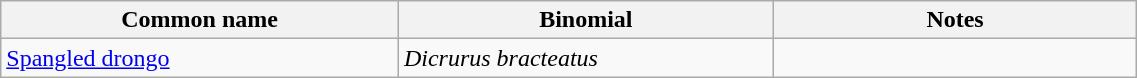<table style="width:60%;" class="wikitable">
<tr>
<th width=35%>Common name</th>
<th width=33%>Binomial</th>
<th width=32%>Notes</th>
</tr>
<tr>
<td><a href='#'>Spangled drongo</a></td>
<td><em>Dicrurus bracteatus</em></td>
<td></td>
</tr>
</table>
